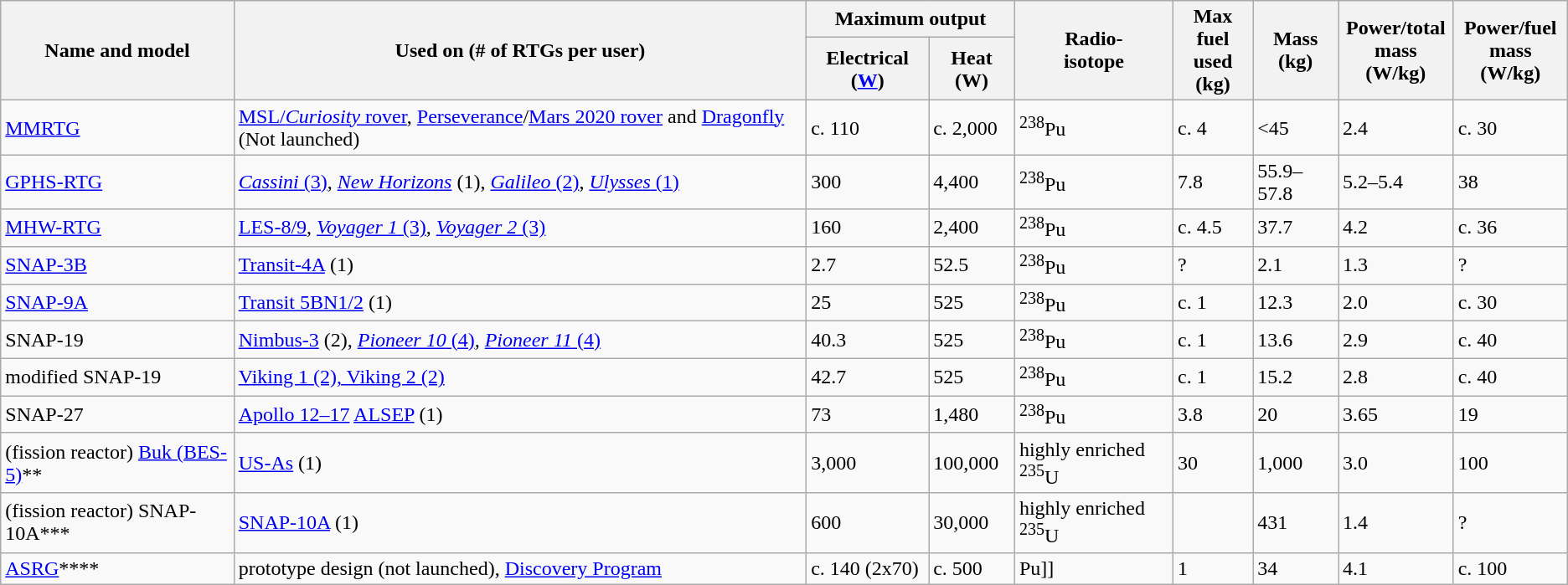<table class="wikitable sortable">
<tr>
<th rowspan="2">Name and model</th>
<th rowspan="2">Used on (# of RTGs per user)</th>
<th colspan="2">Maximum output</th>
<th rowspan="2">Radio-<br>isotope</th>
<th rowspan="2">Max fuel<br>used (kg)</th>
<th rowspan="2">Mass (kg)</th>
<th rowspan="2">Power/total<br>mass (W/kg)</th>
<th rowspan="2">Power/fuel<br>mass (W/kg)</th>
</tr>
<tr>
<th>Electrical (<a href='#'>W</a>)</th>
<th>Heat (W)</th>
</tr>
<tr>
<td><a href='#'>MMRTG</a></td>
<td><a href='#'>MSL/<em>Curiosity</em> rover</a>,  <a href='#'>Perseverance</a>/<a href='#'>Mars 2020 rover</a> and <a href='#'>Dragonfly</a> (Not launched)</td>
<td data-sort-value="110">c. 110</td>
<td data-sort-value="2000">c. 2,000</td>
<td><sup>238</sup>Pu</td>
<td ~data-sort-value="4">c. 4</td>
<td data-sort-value="45"><45</td>
<td>2.4</td>
<td>c. 30</td>
</tr>
<tr>
<td><a href='#'>GPHS-RTG</a></td>
<td><a href='#'><em>Cassini</em> (3)</a>, <em><a href='#'>New Horizons</a></em> (1), <a href='#'><em>Galileo</em> (2)</a>, <a href='#'><em>Ulysses</em> (1)</a></td>
<td>300</td>
<td>4,400</td>
<td><sup>238</sup>Pu</td>
<td>7.8</td>
<td>55.9–57.8</td>
<td>5.2–5.4</td>
<td>38</td>
</tr>
<tr>
<td><a href='#'>MHW-RTG</a></td>
<td><a href='#'>LES-8/9</a>, <a href='#'><em>Voyager 1</em> (3)</a>, <a href='#'><em>Voyager 2</em> (3)</a></td>
<td>160</td>
<td>2,400</td>
<td><sup>238</sup>Pu</td>
<td data-sort-value="4.5">c. 4.5</td>
<td>37.7</td>
<td>4.2</td>
<td>c. 36</td>
</tr>
<tr>
<td><a href='#'>SNAP-3B</a></td>
<td><a href='#'>Transit-4A</a> (1)</td>
<td>2.7</td>
<td>52.5</td>
<td><sup>238</sup>Pu</td>
<td>?</td>
<td>2.1</td>
<td>1.3</td>
<td>?</td>
</tr>
<tr>
<td><a href='#'>SNAP-9A</a></td>
<td><a href='#'>Transit 5BN1/2</a> (1)</td>
<td>25</td>
<td>525</td>
<td><sup>238</sup>Pu</td>
<td data-sort-value="1">c. 1</td>
<td>12.3</td>
<td>2.0</td>
<td>c. 30</td>
</tr>
<tr>
<td>SNAP-19</td>
<td><a href='#'>Nimbus-3</a> (2), <a href='#'><em>Pioneer 10</em> (4)</a><em>, </em><a href='#'><em>Pioneer 11</em> (4)</a></td>
<td>40.3</td>
<td>525</td>
<td><sup>238</sup>Pu</td>
<td data-sort-value="1">c. 1</td>
<td>13.6</td>
<td>2.9</td>
<td>c. 40</td>
</tr>
<tr>
<td>modified SNAP-19</td>
<td><a href='#'>Viking 1 (2), Viking 2 (2)</a></td>
<td>42.7</td>
<td>525</td>
<td><sup>238</sup>Pu</td>
<td data-sort-value="1">c. 1</td>
<td>15.2</td>
<td>2.8</td>
<td>c. 40</td>
</tr>
<tr>
<td>SNAP-27</td>
<td><a href='#'>Apollo 12–17</a> <a href='#'>ALSEP</a> (1)</td>
<td>73</td>
<td>1,480</td>
<td><sup>238</sup>Pu</td>
<td>3.8</td>
<td>20</td>
<td>3.65</td>
<td>19</td>
</tr>
<tr>
<td>(fission reactor) <a href='#'>Buk (BES-5)</a>**</td>
<td><a href='#'>US-As</a> (1)</td>
<td>3,000</td>
<td>100,000</td>
<td>highly enriched <sup>235</sup>U</td>
<td>30</td>
<td data-sort-value="1000">1,000</td>
<td>3.0</td>
<td>100</td>
</tr>
<tr>
<td>(fission reactor) SNAP-10A***</td>
<td><a href='#'>SNAP-10A</a> (1)</td>
<td>600</td>
<td>30,000</td>
<td>highly enriched <sup>235</sup>U</td>
<td></td>
<td>431</td>
<td>1.4</td>
<td>?</td>
</tr>
<tr>
<td><a href='#'>ASRG</a>****</td>
<td>prototype design (not launched), <a href='#'>Discovery Program</a></td>
<td data-sort-value="140">c. 140 (2x70)</td>
<td data-sort-value="500">c. 500</td>
<td>Pu]]</td>
<td data-sort-value="1">1</td>
<td data-sort-value="34">34</td>
<td>4.1</td>
<td>c. 100</td>
</tr>
</table>
